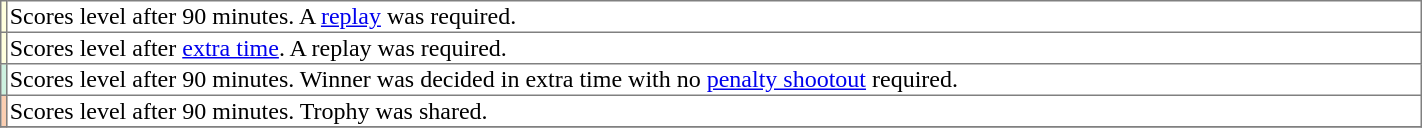<table class="toccolours" border="1" style="border-collapse: collapse; width: 75%; margin: left;">
<tr>
<td style="background:#ffffdd;"></td>
<td>Scores level after 90 minutes. A <a href='#'>replay</a> was required.</td>
</tr>
<tr>
<td style="background:#ffffdd; text-align: center;"></td>
<td>Scores level after <a href='#'>extra time</a>. A replay was required.</td>
</tr>
<tr>
<td style="background:#cef2e0; text-align: center;"></td>
<td>Scores level after 90 minutes. Winner was decided in extra time with no <a href='#'>penalty shootout</a> required.</td>
</tr>
<tr>
<td style="background:#fbceb1; text-align: center;"></td>
<td>Scores level after 90 minutes. Trophy was shared.</td>
</tr>
<tr>
</tr>
</table>
